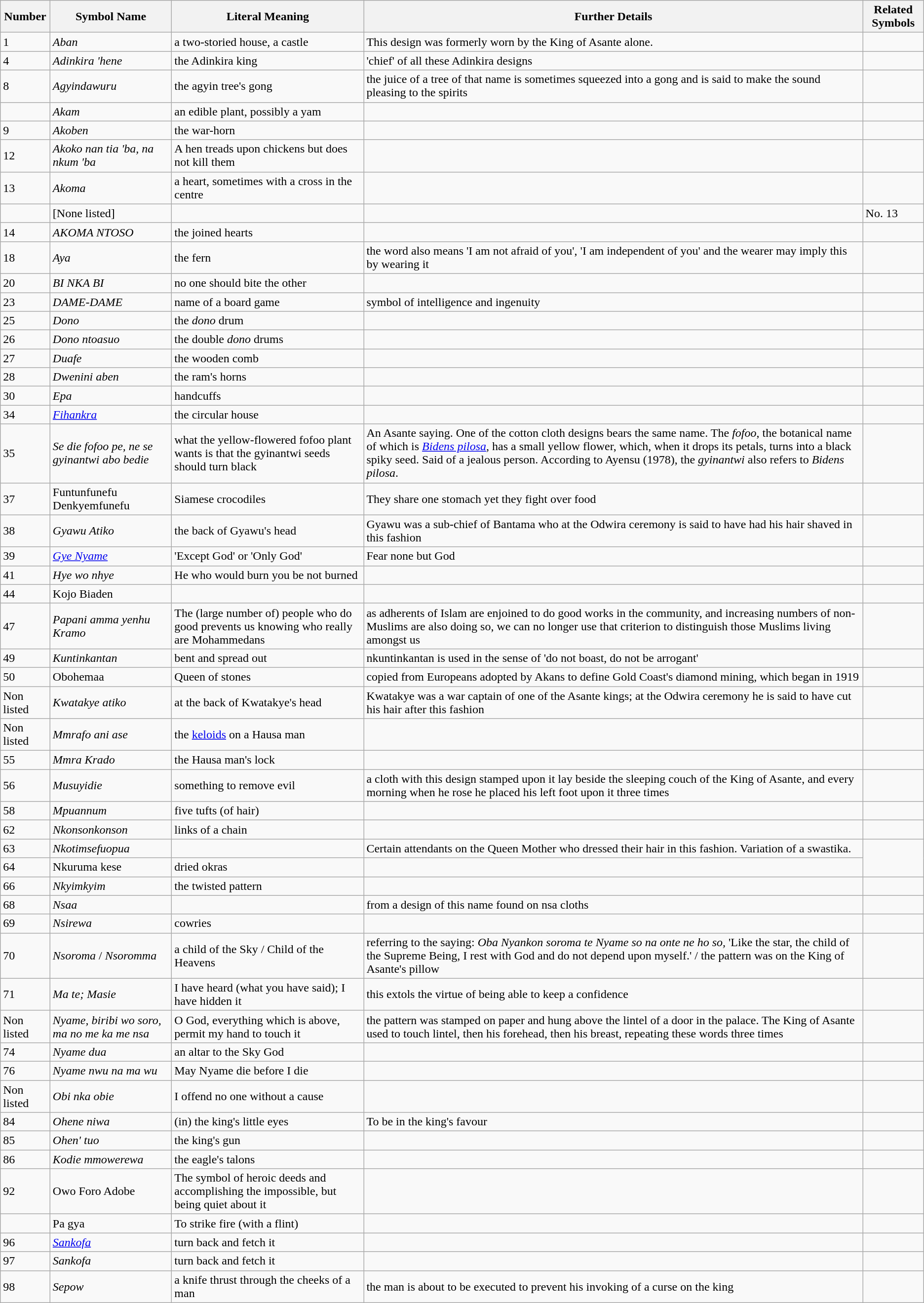<table class="wikitable mw-collapsible mw-collapsed">
<tr>
<th>Number</th>
<th>Symbol Name</th>
<th>Literal Meaning</th>
<th>Further Details</th>
<th>Related Symbols</th>
</tr>
<tr>
<td>1</td>
<td><em>Aban</em></td>
<td>a two-storied house, a castle</td>
<td>This design was formerly worn by the King of Asante alone.</td>
<td></td>
</tr>
<tr>
<td>4</td>
<td><em>Adinkira 'hene</em></td>
<td>the Adinkira king</td>
<td>'chief' of all these Adinkira designs</td>
<td></td>
</tr>
<tr>
<td>8</td>
<td><em>Agyindawuru</em></td>
<td>the agyin tree's gong</td>
<td>the juice of a tree of that name is sometimes squeezed into a gong and is said to make the sound pleasing to the spirits</td>
<td></td>
</tr>
<tr>
<td></td>
<td><em>Akam</em></td>
<td>an edible plant, possibly a yam</td>
<td></td>
<td></td>
</tr>
<tr>
<td>9</td>
<td><em>Akoben</em></td>
<td>the war-horn</td>
<td></td>
<td></td>
</tr>
<tr>
<td>12</td>
<td><em>Akoko nan tia 'ba, na nkum 'ba</em></td>
<td>A hen treads upon chickens but does not kill them</td>
<td></td>
<td></td>
</tr>
<tr>
<td>13</td>
<td><em>Akoma</em></td>
<td>a heart, sometimes with a cross in the centre</td>
<td></td>
<td></td>
</tr>
<tr>
<td></td>
<td>[None listed]</td>
<td></td>
<td></td>
<td>No. 13</td>
</tr>
<tr>
<td>14</td>
<td><em>AKOMA NTOSO</em></td>
<td>the joined hearts</td>
<td></td>
<td></td>
</tr>
<tr>
<td>18</td>
<td><em>Aya</em></td>
<td>the fern</td>
<td>the word also means 'I am not afraid of you', 'I am independent of you' and the wearer may imply this by wearing it</td>
<td></td>
</tr>
<tr>
<td>20</td>
<td><em>BI NKA BI</em></td>
<td>no one should bite the other</td>
<td></td>
<td></td>
</tr>
<tr>
<td>23</td>
<td><em>DAME-DAME</em></td>
<td>name of a board game</td>
<td>symbol of intelligence and ingenuity</td>
<td></td>
</tr>
<tr>
<td>25</td>
<td><em>Dono</em></td>
<td>the <em>dono</em> drum</td>
<td></td>
<td></td>
</tr>
<tr>
<td>26</td>
<td><em>Dono ntoasuo</em></td>
<td>the double <em>dono</em> drums</td>
<td></td>
<td></td>
</tr>
<tr>
<td>27</td>
<td><em>Duafe</em></td>
<td>the wooden comb</td>
<td></td>
</tr>
<tr>
<td>28</td>
<td><em>Dwenini aben</em></td>
<td>the ram's horns</td>
<td></td>
<td></td>
</tr>
<tr>
<td>30</td>
<td><em>Epa</em></td>
<td>handcuffs</td>
<td></td>
<td></td>
</tr>
<tr>
<td>34</td>
<td><em><a href='#'>Fihankra</a></em></td>
<td>the circular house</td>
<td></td>
<td></td>
</tr>
<tr>
<td>35</td>
<td><em>Se die fofoo pe, ne se gyinantwi abo bedie</em></td>
<td>what the yellow-flowered fofoo plant wants is that the gyinantwi seeds should turn black</td>
<td>An Asante saying. One of the cotton cloth designs bears the same name. The <em>fofoo</em>, the botanical name of which is <em><a href='#'>Bidens pilosa</a></em>, has a small yellow flower, which, when it drops its petals, turns into a black spiky seed. Said of a jealous person. According to Ayensu (1978), the <em>gyinantwi</em> also refers to <em>Bidens pilosa</em>.</td>
<td></td>
</tr>
<tr>
<td>37</td>
<td>Funtunfunefu Denkyemfunefu</td>
<td>Siamese crocodiles</td>
<td>They share one stomach yet they fight over food</td>
<td></td>
</tr>
<tr>
<td>38</td>
<td><em>Gyawu Atiko</em></td>
<td>the back of Gyawu's head</td>
<td>Gyawu was a sub-chief of Bantama who at the Odwira ceremony is said to have had his hair shaved in this fashion</td>
<td></td>
</tr>
<tr>
<td>39</td>
<td><em><a href='#'>Gye Nyame</a></em></td>
<td>'Except God' or 'Only God'</td>
<td>Fear none but God</td>
<td></td>
</tr>
<tr>
<td>41</td>
<td><em>Hye wo nhye</em></td>
<td>He who would burn you be not burned</td>
<td></td>
<td></td>
</tr>
<tr>
<td>44</td>
<td>Kojo Biaden</td>
<td></td>
<td></td>
<td></td>
</tr>
<tr>
<td>47</td>
<td><em>Papani amma yenhu Kramo</em></td>
<td>The (large number of) people who do good prevents us knowing who really are Mohammedans</td>
<td>as adherents of Islam are enjoined to do good works in the community, and increasing numbers of non-Muslims are also doing so, we can no longer use that criterion to distinguish those Muslims living amongst us</td>
<td></td>
</tr>
<tr>
<td>49</td>
<td><em>Kuntinkantan</em></td>
<td>bent and spread out</td>
<td>nkuntinkantan is used in the sense of 'do not boast, do not be arrogant'</td>
<td></td>
</tr>
<tr>
<td>50</td>
<td>Obohemaa</td>
<td>Queen of stones</td>
<td>copied from Europeans adopted by Akans to define Gold Coast's diamond mining, which began in 1919</td>
<td></td>
</tr>
<tr>
<td>Non listed</td>
<td><em>Kwatakye atiko</em></td>
<td>at the back of Kwatakye's head</td>
<td>Kwatakye was a war captain of one of the Asante kings; at the Odwira ceremony he is said to have cut his hair after this fashion</td>
<td></td>
</tr>
<tr>
<td>Non listed</td>
<td><em>Mmrafo ani ase</em></td>
<td>the <a href='#'>keloids</a> on a Hausa man</td>
<td></td>
<td></td>
</tr>
<tr>
<td>55</td>
<td><em>Mmra Krado</em></td>
<td>the Hausa man's lock</td>
<td></td>
<td></td>
</tr>
<tr>
<td>56</td>
<td><em>Musuyidie</em></td>
<td>something to remove evil</td>
<td>a cloth with this design stamped upon it lay beside the sleeping couch of the King of Asante, and every morning when he rose he placed his left foot upon it three times</td>
<td></td>
</tr>
<tr>
<td>58</td>
<td><em>Mpuannum</em></td>
<td>five tufts (of hair)</td>
<td></td>
<td></td>
</tr>
<tr>
<td>62</td>
<td><em>Nkonsonkonson</em></td>
<td>links of a chain</td>
<td></td>
<td></td>
</tr>
<tr>
<td>63</td>
<td><em>Nkotimsefuopua</em></td>
<td></td>
<td>Certain attendants on the Queen Mother who dressed their hair in this fashion. Variation of a swastika.</td>
</tr>
<tr>
<td>64</td>
<td>Nkuruma kese</td>
<td>dried okras</td>
<td></td>
</tr>
<tr>
<td>66</td>
<td><em>Nkyimkyim</em></td>
<td>the twisted pattern</td>
<td></td>
<td></td>
</tr>
<tr>
<td>68</td>
<td><em>Nsaa</em></td>
<td></td>
<td>from a design of this name found on nsa cloths</td>
<td></td>
</tr>
<tr>
<td>69</td>
<td><em>Nsirewa</em></td>
<td>cowries</td>
<td></td>
<td></td>
</tr>
<tr>
<td>70</td>
<td><em>Nsoroma</em> / <em>Nsoromma</em></td>
<td>a child of the Sky / Child of the Heavens</td>
<td>referring to the saying: <em>Oba Nyankon soroma te Nyame so na onte ne ho so,</em> 'Like the star, the child of the Supreme Being, I rest with God and do not depend upon myself.' / the pattern was on the King of Asante's pillow</td>
<td></td>
</tr>
<tr>
<td>71</td>
<td><em>Ma te; Masie</em></td>
<td>I have heard (what you have said); I have hidden it</td>
<td>this extols the virtue of being able to keep a confidence</td>
<td></td>
</tr>
<tr>
<td>Non listed</td>
<td><em>Nyame, biribi wo soro, ma no me ka me nsa</em></td>
<td>O God, everything which is above, permit my hand to touch it</td>
<td>the pattern was stamped on paper and hung above the lintel of a door in the palace. The King of Asante used to touch lintel, then his forehead, then his breast, repeating these words three times</td>
<td></td>
</tr>
<tr>
<td>74</td>
<td><em>Nyame dua</em></td>
<td>an altar to the Sky God</td>
<td></td>
<td></td>
</tr>
<tr>
<td>76</td>
<td><em>Nyame nwu na ma wu</em></td>
<td>May Nyame die before I die</td>
<td></td>
<td></td>
</tr>
<tr>
<td>Non listed</td>
<td><em>Obi nka obie</em></td>
<td>I offend no one without a cause</td>
<td></td>
<td></td>
</tr>
<tr>
<td>84</td>
<td><em>Ohene niwa</em></td>
<td>(in) the king's little eyes</td>
<td>To be in the king's favour</td>
<td></td>
</tr>
<tr>
<td>85</td>
<td><em>Ohen' tuo</em></td>
<td>the king's gun</td>
<td></td>
<td></td>
</tr>
<tr>
<td>86</td>
<td><em>Kodie mmowerewa</em></td>
<td>the eagle's talons</td>
<td></td>
<td></td>
</tr>
<tr>
<td>92</td>
<td>Owo Foro Adobe</td>
<td>The symbol of heroic deeds and accomplishing the impossible, but being quiet about it</td>
<td></td>
<td></td>
</tr>
<tr>
<td></td>
<td>Pa gya</td>
<td>To strike fire (with a flint)</td>
<td></td>
<td></td>
</tr>
<tr>
<td>96</td>
<td><em><a href='#'>Sankofa</a></em></td>
<td>turn back and fetch it</td>
<td></td>
<td></td>
</tr>
<tr>
<td>97</td>
<td><em>Sankofa</em></td>
<td>turn back and fetch it</td>
<td></td>
<td></td>
</tr>
<tr>
<td>98</td>
<td><em>Sepow</em></td>
<td>a knife thrust through the cheeks of a man</td>
<td>the man is about to be executed to prevent his invoking of a curse on the king</td>
<td></td>
</tr>
</table>
